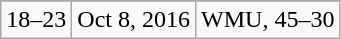<table class="wikitable">
<tr align="center">
</tr>
<tr align="center">
<td>18–23</td>
<td>Oct 8, 2016</td>
<td>WMU, 45–30</td>
</tr>
</table>
